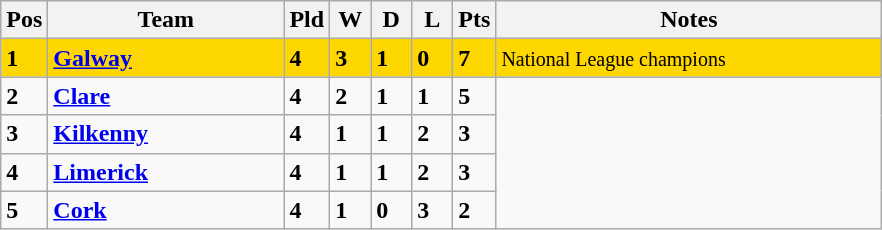<table class="wikitable" style="text-align: centre;">
<tr>
<th width=20>Pos</th>
<th width=150>Team</th>
<th width=20>Pld</th>
<th width=20>W</th>
<th width=20>D</th>
<th width=20>L</th>
<th width=20>Pts</th>
<th width=250>Notes</th>
</tr>
<tr style="background:gold;">
<td><strong>1</strong></td>
<td align=left><strong> <a href='#'>Galway</a> </strong></td>
<td><strong>4</strong></td>
<td><strong>3</strong></td>
<td><strong>1</strong></td>
<td><strong>0</strong></td>
<td><strong>7</strong></td>
<td><small> National League champions</small></td>
</tr>
<tr style>
<td><strong>2</strong></td>
<td align=left><strong> <a href='#'>Clare</a> </strong></td>
<td><strong>4</strong></td>
<td><strong>2</strong></td>
<td><strong>1</strong></td>
<td><strong>1</strong></td>
<td><strong>5</strong></td>
</tr>
<tr>
<td><strong>3</strong></td>
<td align=left><strong> <a href='#'>Kilkenny</a> </strong></td>
<td><strong>4</strong></td>
<td><strong>1</strong></td>
<td><strong>1</strong></td>
<td><strong>2</strong></td>
<td><strong>3</strong></td>
</tr>
<tr>
<td><strong>4</strong></td>
<td align=left><strong> <a href='#'>Limerick</a> </strong></td>
<td><strong>4</strong></td>
<td><strong>1</strong></td>
<td><strong>1</strong></td>
<td><strong>2</strong></td>
<td><strong>3</strong></td>
</tr>
<tr>
<td><strong>5</strong></td>
<td align=left><strong> <a href='#'>Cork</a> </strong></td>
<td><strong>4</strong></td>
<td><strong>1</strong></td>
<td><strong>0</strong></td>
<td><strong>3</strong></td>
<td><strong>2</strong></td>
</tr>
</table>
